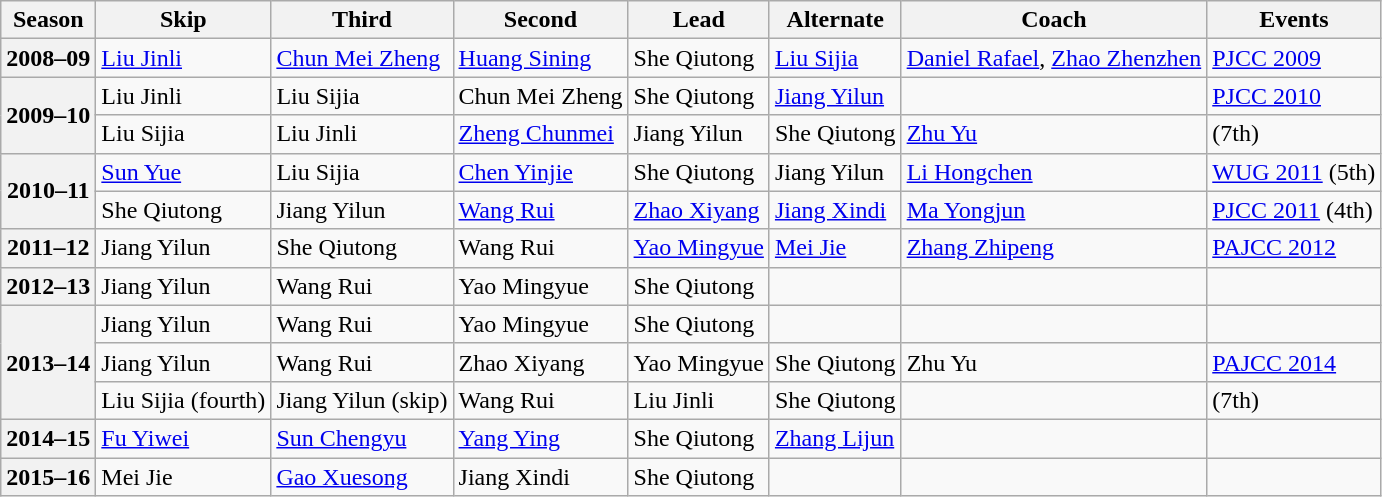<table class="wikitable">
<tr>
<th scope="col">Season</th>
<th scope="col">Skip</th>
<th scope="col">Third</th>
<th scope="col">Second</th>
<th scope="col">Lead</th>
<th scope="col">Alternate</th>
<th scope="col">Coach</th>
<th scope="col">Events</th>
</tr>
<tr>
<th scope="row">2008–09</th>
<td><a href='#'>Liu Jinli</a></td>
<td><a href='#'>Chun Mei Zheng</a></td>
<td><a href='#'>Huang Sining</a></td>
<td>She Qiutong</td>
<td><a href='#'>Liu Sijia</a></td>
<td><a href='#'>Daniel Rafael</a>, <a href='#'>Zhao Zhenzhen</a></td>
<td><a href='#'>PJCC 2009</a> </td>
</tr>
<tr>
<th scope="row" rowspan=2>2009–10</th>
<td>Liu Jinli</td>
<td>Liu Sijia</td>
<td>Chun Mei Zheng</td>
<td>She Qiutong</td>
<td><a href='#'>Jiang Yilun</a></td>
<td></td>
<td><a href='#'>PJCC 2010</a> </td>
</tr>
<tr>
<td>Liu Sijia</td>
<td>Liu Jinli</td>
<td><a href='#'>Zheng Chunmei</a></td>
<td>Jiang Yilun</td>
<td>She Qiutong</td>
<td><a href='#'>Zhu Yu</a></td>
<td> (7th)</td>
</tr>
<tr>
<th scope="row" rowspan=2>2010–11</th>
<td><a href='#'>Sun Yue</a></td>
<td>Liu Sijia</td>
<td><a href='#'>Chen Yinjie</a></td>
<td>She Qiutong</td>
<td>Jiang Yilun</td>
<td><a href='#'>Li Hongchen</a></td>
<td><a href='#'>WUG 2011</a> (5th)</td>
</tr>
<tr>
<td>She Qiutong</td>
<td>Jiang Yilun</td>
<td><a href='#'>Wang Rui</a></td>
<td><a href='#'>Zhao Xiyang</a></td>
<td><a href='#'>Jiang Xindi</a></td>
<td><a href='#'>Ma Yongjun</a></td>
<td><a href='#'>PJCC 2011</a> (4th)</td>
</tr>
<tr>
<th scope="row">2011–12</th>
<td>Jiang Yilun</td>
<td>She Qiutong</td>
<td>Wang Rui</td>
<td><a href='#'>Yao Mingyue</a></td>
<td><a href='#'>Mei Jie</a></td>
<td><a href='#'>Zhang Zhipeng</a></td>
<td><a href='#'>PAJCC 2012</a> </td>
</tr>
<tr>
<th scope="row">2012–13</th>
<td>Jiang Yilun</td>
<td>Wang Rui</td>
<td>Yao Mingyue</td>
<td>She Qiutong</td>
<td></td>
<td></td>
<td></td>
</tr>
<tr>
<th scope="row" rowspan=3>2013–14</th>
<td>Jiang Yilun</td>
<td>Wang Rui</td>
<td>Yao Mingyue</td>
<td>She Qiutong</td>
<td></td>
<td></td>
<td></td>
</tr>
<tr>
<td>Jiang Yilun</td>
<td>Wang Rui</td>
<td>Zhao Xiyang</td>
<td>Yao Mingyue</td>
<td>She Qiutong</td>
<td>Zhu Yu</td>
<td><a href='#'>PAJCC 2014</a> </td>
</tr>
<tr>
<td>Liu Sijia (fourth)</td>
<td>Jiang Yilun (skip)</td>
<td>Wang Rui</td>
<td>Liu Jinli</td>
<td>She Qiutong</td>
<td></td>
<td> (7th)</td>
</tr>
<tr>
<th scope="row">2014–15</th>
<td><a href='#'>Fu Yiwei</a></td>
<td><a href='#'>Sun Chengyu</a></td>
<td><a href='#'>Yang Ying</a></td>
<td>She Qiutong</td>
<td><a href='#'>Zhang Lijun</a></td>
<td></td>
<td></td>
</tr>
<tr>
<th scope="row">2015–16</th>
<td>Mei Jie</td>
<td><a href='#'>Gao Xuesong</a></td>
<td>Jiang Xindi</td>
<td>She Qiutong</td>
<td></td>
<td></td>
<td></td>
</tr>
</table>
